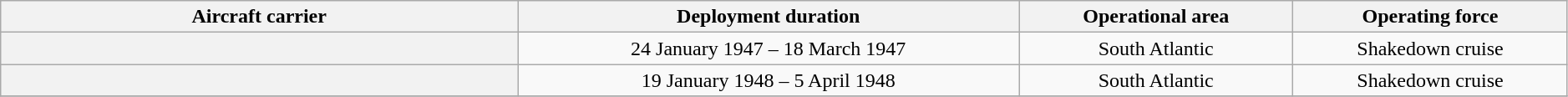<table class="wikitable" style="text-align:center" width=99%>
<tr>
<th rowspan="1" width="33%">Aircraft carrier</th>
<th colspan="1" align="center">Deployment duration</th>
<th colspan="1" align="center">Operational area</th>
<th colspan="1" align="center">Operating force</th>
</tr>
<tr>
<th></th>
<td>24 January 1947 – 18 March 1947</td>
<td>South Atlantic</td>
<td>Shakedown cruise</td>
</tr>
<tr>
<th></th>
<td>19 January 1948 – 5 April 1948</td>
<td>South Atlantic</td>
<td>Shakedown cruise</td>
</tr>
<tr>
</tr>
</table>
